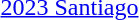<table>
<tr>
<td><a href='#'>2023 Santiago</a><br></td>
<td></td>
<td></td>
<td></td>
</tr>
</table>
